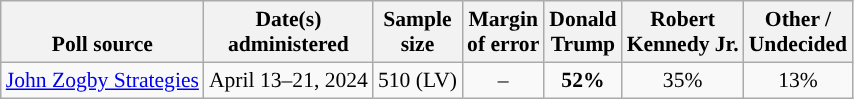<table class="wikitable sortable mw-datatable" style="font-size:90%;text-align:center;line-height:17px">
<tr valign=bottom>
<th>Poll source</th>
<th>Date(s)<br>administered</th>
<th>Sample<br>size</th>
<th>Margin<br>of error</th>
<th class="unsortable">Donald<br>Trump<br></th>
<th class="unsortable">Robert<br>Kennedy Jr.<br></th>
<th class="unsortable">Other /<br>Undecided</th>
</tr>
<tr>
<td style="text-align:left;"><a href='#'>John Zogby Strategies</a></td>
<td data-sort-value="2024-05-01">April 13–21, 2024</td>
<td>510 (LV)</td>
<td>–</td>
<td style="background-color:"><strong>52%</strong></td>
<td>35%</td>
<td>13%</td>
</tr>
</table>
